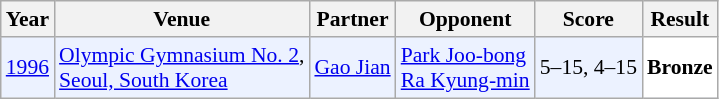<table class="sortable wikitable" style="font-size: 90%;">
<tr>
<th>Year</th>
<th>Venue</th>
<th>Partner</th>
<th>Opponent</th>
<th>Score</th>
<th>Result</th>
</tr>
<tr style="background:#ECF2FF">
<td align="center"><a href='#'>1996</a></td>
<td align="left"><a href='#'>Olympic Gymnasium No. 2</a>,<br><a href='#'>Seoul, South Korea</a></td>
<td align="left"> <a href='#'>Gao Jian</a></td>
<td align="left"> <a href='#'>Park Joo-bong</a> <br>  <a href='#'>Ra Kyung-min</a></td>
<td align="left">5–15, 4–15</td>
<td style="text-align:left; background:white"> <strong>Bronze</strong></td>
</tr>
</table>
